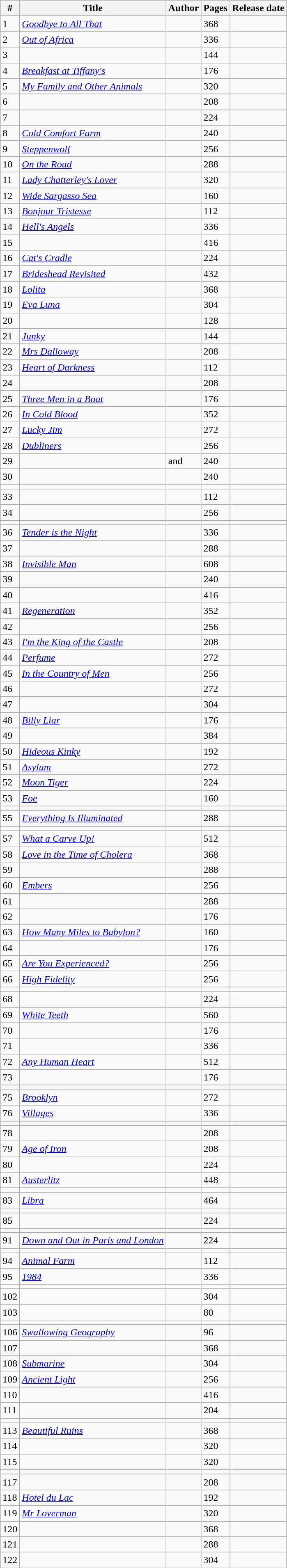<table class="wikitable sortable">
<tr>
<th scope="col">#</th>
<th scope="col">Title</th>
<th scope="col">Author</th>
<th scope="col">Pages</th>
<th scope="col">Release date</th>
</tr>
<tr>
<td>1</td>
<td><em><a href='#'>Goodbye to All That</a></em></td>
<td></td>
<td>368</td>
<td></td>
</tr>
<tr>
<td>2</td>
<td><em><a href='#'>Out of Africa</a></em></td>
<td></td>
<td>336</td>
<td></td>
</tr>
<tr>
<td>3</td>
<td><em></em></td>
<td></td>
<td>144</td>
<td></td>
</tr>
<tr>
<td>4</td>
<td><em><a href='#'>Breakfast at Tiffany's</a></em></td>
<td></td>
<td>176</td>
<td></td>
</tr>
<tr>
<td>5</td>
<td><em><a href='#'>My Family and Other Animals</a></em></td>
<td></td>
<td>320</td>
<td></td>
</tr>
<tr>
<td>6</td>
<td><em></em></td>
<td></td>
<td>208</td>
<td></td>
</tr>
<tr>
<td>7</td>
<td><em></em></td>
<td></td>
<td>224</td>
<td></td>
</tr>
<tr>
<td>8</td>
<td><em><a href='#'>Cold Comfort Farm</a></em></td>
<td></td>
<td>240</td>
<td></td>
</tr>
<tr>
<td>9</td>
<td><em><a href='#'>Steppenwolf</a></em></td>
<td></td>
<td>256</td>
<td></td>
</tr>
<tr>
<td>10</td>
<td><em><a href='#'>On the Road</a></em></td>
<td></td>
<td>288</td>
<td></td>
</tr>
<tr>
<td>11</td>
<td><em><a href='#'>Lady Chatterley's Lover</a></em></td>
<td></td>
<td>320</td>
<td></td>
</tr>
<tr>
<td>12</td>
<td><em><a href='#'>Wide Sargasso Sea</a></em></td>
<td></td>
<td>160</td>
<td></td>
</tr>
<tr>
<td>13</td>
<td><em><a href='#'>Bonjour Tristesse</a></em></td>
<td></td>
<td>112</td>
<td></td>
</tr>
<tr>
<td>14</td>
<td><em><a href='#'>Hell's Angels</a></em></td>
<td></td>
<td>336</td>
<td></td>
</tr>
<tr>
<td>15</td>
<td><em></em></td>
<td></td>
<td>416</td>
<td></td>
</tr>
<tr>
<td>16</td>
<td><em><a href='#'>Cat's Cradle</a></em></td>
<td></td>
<td>224</td>
<td></td>
</tr>
<tr>
<td>17</td>
<td><em><a href='#'>Brideshead Revisited</a></em></td>
<td></td>
<td>432</td>
<td></td>
</tr>
<tr>
<td>18</td>
<td><em><a href='#'>Lolita</a></em></td>
<td></td>
<td>368</td>
<td></td>
</tr>
<tr>
<td>19</td>
<td><em><a href='#'>Eva Luna</a></em></td>
<td></td>
<td>304</td>
<td></td>
</tr>
<tr>
<td>20</td>
<td><em></em></td>
<td></td>
<td>128</td>
<td></td>
</tr>
<tr>
<td>21</td>
<td><em><a href='#'>Junky</a></em></td>
<td></td>
<td>144</td>
<td></td>
</tr>
<tr>
<td>22</td>
<td><em><a href='#'>Mrs Dalloway</a></em></td>
<td></td>
<td>208</td>
<td></td>
</tr>
<tr>
<td>23</td>
<td><em><a href='#'>Heart of Darkness</a></em></td>
<td></td>
<td>112</td>
<td></td>
</tr>
<tr>
<td>24</td>
<td><em></em></td>
<td></td>
<td>208</td>
<td></td>
</tr>
<tr>
<td>25</td>
<td><em><a href='#'>Three Men in a Boat</a></em></td>
<td></td>
<td>176</td>
<td></td>
</tr>
<tr>
<td>26</td>
<td><em><a href='#'>In Cold Blood</a></em></td>
<td></td>
<td>352</td>
<td></td>
</tr>
<tr>
<td>27</td>
<td><em><a href='#'>Lucky Jim</a></em></td>
<td></td>
<td>272</td>
<td></td>
</tr>
<tr>
<td>28</td>
<td><em><a href='#'>Dubliners</a></em></td>
<td></td>
<td>256</td>
<td></td>
</tr>
<tr>
<td>29</td>
<td><em></em></td>
<td> and </td>
<td>240</td>
<td></td>
</tr>
<tr>
<td>30</td>
<td><em></em></td>
<td></td>
<td>240</td>
<td></td>
</tr>
<tr>
<td></td>
<td></td>
<td></td>
<td></td>
<td></td>
</tr>
<tr>
<td>33</td>
<td><em></em></td>
<td></td>
<td>112</td>
<td></td>
</tr>
<tr>
<td>34</td>
<td><em></em></td>
<td></td>
<td>256</td>
<td></td>
</tr>
<tr>
<td></td>
<td></td>
<td></td>
<td></td>
<td></td>
</tr>
<tr>
<td>36</td>
<td><em><a href='#'>Tender is the Night</a></em></td>
<td></td>
<td>336</td>
<td></td>
</tr>
<tr>
<td>37</td>
<td><em></em></td>
<td></td>
<td>288</td>
<td></td>
</tr>
<tr>
<td>38</td>
<td><em><a href='#'>Invisible Man</a></em></td>
<td></td>
<td>608</td>
<td></td>
</tr>
<tr>
<td>39</td>
<td><em></em></td>
<td></td>
<td>240</td>
<td></td>
</tr>
<tr>
<td>40</td>
<td><em></em></td>
<td></td>
<td>416</td>
<td></td>
</tr>
<tr>
<td>41</td>
<td><em><a href='#'>Regeneration</a></em></td>
<td></td>
<td>352</td>
<td></td>
</tr>
<tr>
<td>42</td>
<td><em></em></td>
<td></td>
<td>256</td>
<td></td>
</tr>
<tr>
<td>43</td>
<td><em><a href='#'>I'm the King of the Castle</a></em></td>
<td></td>
<td>208</td>
<td></td>
</tr>
<tr>
<td>44</td>
<td><em><a href='#'>Perfume</a></em></td>
<td></td>
<td>272</td>
<td></td>
</tr>
<tr>
<td>45</td>
<td><em><a href='#'>In the Country of Men</a></em></td>
<td></td>
<td>256</td>
<td></td>
</tr>
<tr>
<td>46</td>
<td><em></em></td>
<td></td>
<td>272</td>
<td></td>
</tr>
<tr>
<td>47</td>
<td><em></em></td>
<td></td>
<td>304</td>
<td></td>
</tr>
<tr>
<td>48</td>
<td><em><a href='#'>Billy Liar</a></em></td>
<td></td>
<td>176</td>
<td></td>
</tr>
<tr>
<td>49</td>
<td><em></em></td>
<td></td>
<td>384</td>
<td></td>
</tr>
<tr>
<td>50</td>
<td><em><a href='#'>Hideous Kinky</a></em></td>
<td></td>
<td>192</td>
<td></td>
</tr>
<tr>
<td>51</td>
<td><em><a href='#'>Asylum</a></em></td>
<td></td>
<td>272</td>
<td></td>
</tr>
<tr>
<td>52</td>
<td><em><a href='#'>Moon Tiger</a></em></td>
<td></td>
<td>224</td>
<td></td>
</tr>
<tr>
<td>53</td>
<td><em><a href='#'>Foe</a></em></td>
<td></td>
<td>160</td>
<td></td>
</tr>
<tr>
<td></td>
<td></td>
<td></td>
<td></td>
<td></td>
</tr>
<tr>
<td>55</td>
<td><em><a href='#'>Everything Is Illuminated</a></em></td>
<td></td>
<td>288</td>
<td></td>
</tr>
<tr>
<td></td>
<td></td>
<td></td>
<td></td>
<td></td>
</tr>
<tr>
<td>57</td>
<td><em><a href='#'>What a Carve Up!</a></em></td>
<td></td>
<td>512</td>
<td></td>
</tr>
<tr>
<td>58</td>
<td><em><a href='#'>Love in the Time of Cholera</a></em></td>
<td></td>
<td>368</td>
<td></td>
</tr>
<tr>
<td>59</td>
<td><em></em></td>
<td></td>
<td>288</td>
<td></td>
</tr>
<tr>
<td>60</td>
<td><em><a href='#'>Embers</a></em></td>
<td></td>
<td>256</td>
<td></td>
</tr>
<tr>
<td>61</td>
<td><em></em></td>
<td></td>
<td>288</td>
<td></td>
</tr>
<tr>
<td>62</td>
<td><em></em></td>
<td></td>
<td>176</td>
<td></td>
</tr>
<tr>
<td>63</td>
<td><em><a href='#'>How Many Miles to Babylon?</a></em></td>
<td></td>
<td>160</td>
<td></td>
</tr>
<tr>
<td>64</td>
<td><em></em></td>
<td></td>
<td>176</td>
<td></td>
</tr>
<tr>
<td>65</td>
<td><em><a href='#'>Are You Experienced?</a></em></td>
<td></td>
<td>256</td>
<td></td>
</tr>
<tr>
<td>66</td>
<td><em><a href='#'>High Fidelity</a></em></td>
<td></td>
<td>256</td>
<td></td>
</tr>
<tr>
<td></td>
<td></td>
<td></td>
<td></td>
<td></td>
</tr>
<tr>
<td>68</td>
<td><em></em></td>
<td></td>
<td>224</td>
<td></td>
</tr>
<tr>
<td>69</td>
<td><em><a href='#'>White Teeth</a></em></td>
<td></td>
<td>560</td>
<td></td>
</tr>
<tr>
<td>70</td>
<td><em></em></td>
<td></td>
<td>176</td>
<td></td>
</tr>
<tr>
<td>71</td>
<td><em></em></td>
<td></td>
<td>336</td>
<td></td>
</tr>
<tr>
<td>72</td>
<td><em><a href='#'>Any Human Heart</a></em></td>
<td></td>
<td>512</td>
<td></td>
</tr>
<tr>
<td>73</td>
<td><em></em></td>
<td></td>
<td>176</td>
<td></td>
</tr>
<tr>
<td></td>
<td></td>
<td></td>
<td></td>
<td></td>
</tr>
<tr>
<td>75</td>
<td><em><a href='#'>Brooklyn</a></em></td>
<td></td>
<td>272</td>
<td></td>
</tr>
<tr>
<td>76</td>
<td><em><a href='#'>Villages</a></em></td>
<td></td>
<td>336</td>
<td></td>
</tr>
<tr>
<td></td>
<td></td>
<td></td>
<td></td>
<td></td>
</tr>
<tr>
<td>78</td>
<td><em></em></td>
<td></td>
<td>208</td>
<td></td>
</tr>
<tr>
<td>79</td>
<td><em><a href='#'>Age of Iron</a></em></td>
<td></td>
<td>208</td>
<td></td>
</tr>
<tr>
<td>80</td>
<td><em></em></td>
<td></td>
<td>224</td>
<td></td>
</tr>
<tr>
<td>81</td>
<td><em><a href='#'>Austerlitz</a></em></td>
<td></td>
<td>448</td>
<td></td>
</tr>
<tr>
<td></td>
<td></td>
<td></td>
<td></td>
<td></td>
</tr>
<tr>
<td>83</td>
<td><em><a href='#'>Libra</a></em></td>
<td></td>
<td>464</td>
<td></td>
</tr>
<tr>
<td></td>
<td></td>
<td></td>
<td></td>
<td></td>
</tr>
<tr>
<td>85</td>
<td><em></em></td>
<td></td>
<td>224</td>
<td></td>
</tr>
<tr>
<td></td>
<td></td>
<td></td>
<td></td>
<td></td>
</tr>
<tr>
<td>91</td>
<td><em><a href='#'>Down and Out in Paris and London</a></em></td>
<td></td>
<td>224</td>
<td></td>
</tr>
<tr>
<td></td>
<td></td>
<td></td>
<td></td>
<td></td>
</tr>
<tr>
<td>94</td>
<td><em><a href='#'>Animal Farm</a></em></td>
<td></td>
<td>112</td>
<td></td>
</tr>
<tr>
<td>95</td>
<td><em><a href='#'>1984</a></em></td>
<td></td>
<td>336</td>
<td></td>
</tr>
<tr>
<td></td>
<td></td>
<td></td>
<td></td>
<td></td>
</tr>
<tr>
<td>102</td>
<td><em></em></td>
<td></td>
<td>304</td>
<td></td>
</tr>
<tr>
<td>103</td>
<td><em></em></td>
<td></td>
<td>80</td>
<td></td>
</tr>
<tr>
<td></td>
<td></td>
<td></td>
<td></td>
<td></td>
</tr>
<tr>
<td>106</td>
<td><em><a href='#'>Swallowing Geography</a></em></td>
<td></td>
<td>96</td>
<td></td>
</tr>
<tr>
<td>107</td>
<td><em></em></td>
<td></td>
<td>368</td>
<td></td>
</tr>
<tr>
<td>108</td>
<td><em><a href='#'>Submarine</a></em></td>
<td></td>
<td>304</td>
<td></td>
</tr>
<tr>
<td>109</td>
<td><em><a href='#'>Ancient Light</a></em></td>
<td></td>
<td>256</td>
<td></td>
</tr>
<tr>
<td>110</td>
<td><em></em></td>
<td></td>
<td>416</td>
<td></td>
</tr>
<tr>
<td>111</td>
<td><em></em></td>
<td></td>
<td>204</td>
<td></td>
</tr>
<tr>
<td></td>
<td></td>
<td></td>
<td></td>
<td></td>
</tr>
<tr>
<td>113</td>
<td><em><a href='#'>Beautiful Ruins</a></em></td>
<td></td>
<td>368</td>
<td></td>
</tr>
<tr>
<td>114</td>
<td><em></em></td>
<td></td>
<td>320</td>
<td></td>
</tr>
<tr>
<td>115</td>
<td><em></em></td>
<td></td>
<td>320</td>
<td></td>
</tr>
<tr>
<td></td>
<td></td>
<td></td>
<td></td>
<td></td>
</tr>
<tr>
<td>117</td>
<td><em></em></td>
<td></td>
<td>208</td>
<td></td>
</tr>
<tr>
<td>118</td>
<td><em><a href='#'>Hotel du Lac</a></em></td>
<td></td>
<td>192</td>
<td></td>
</tr>
<tr>
<td>119</td>
<td><em><a href='#'>Mr Loverman</a></em></td>
<td></td>
<td>320</td>
<td></td>
</tr>
<tr>
<td>120</td>
<td><em></em></td>
<td></td>
<td>368</td>
<td></td>
</tr>
<tr>
<td>121</td>
<td><em></em></td>
<td></td>
<td>288</td>
<td></td>
</tr>
<tr>
<td>122</td>
<td><em></em></td>
<td></td>
<td>304</td>
<td></td>
</tr>
</table>
